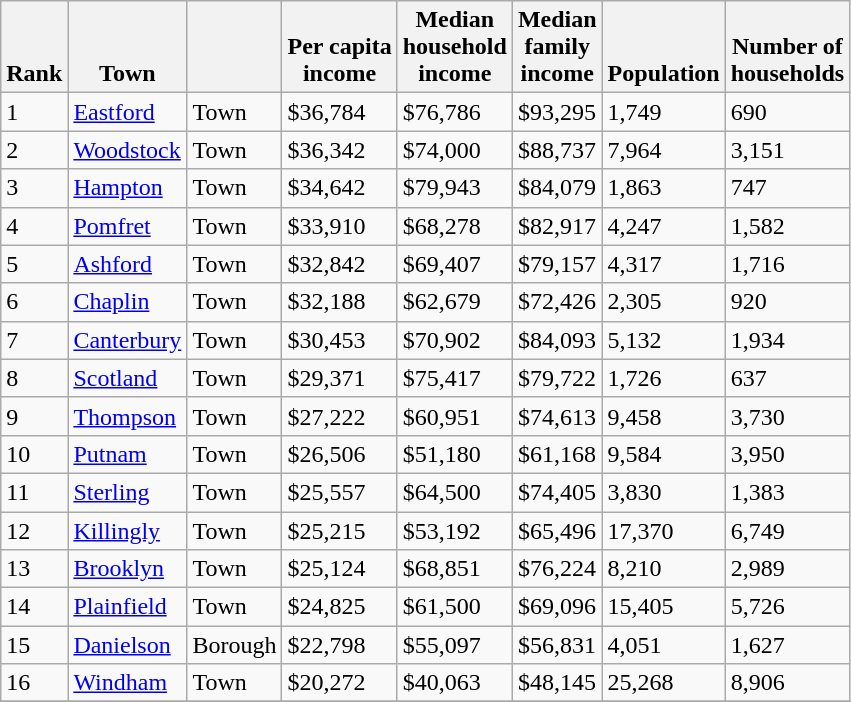<table class="wikitable sortable">
<tr valign=bottom>
<th>Rank</th>
<th>Town</th>
<th></th>
<th>Per capita<br>income</th>
<th>Median<br>household<br>income</th>
<th>Median<br>family<br>income</th>
<th>Population</th>
<th>Number of<br>households</th>
</tr>
<tr>
<td>1</td>
<td><a href='#'>Eastford</a></td>
<td>Town</td>
<td>$36,784</td>
<td>$76,786</td>
<td>$93,295</td>
<td>1,749</td>
<td>690</td>
</tr>
<tr>
<td>2</td>
<td><a href='#'>Woodstock</a></td>
<td>Town</td>
<td>$36,342</td>
<td>$74,000</td>
<td>$88,737</td>
<td>7,964</td>
<td>3,151</td>
</tr>
<tr>
<td>3</td>
<td><a href='#'>Hampton</a></td>
<td>Town</td>
<td>$34,642</td>
<td>$79,943</td>
<td>$84,079</td>
<td>1,863</td>
<td>747</td>
</tr>
<tr>
<td>4</td>
<td><a href='#'>Pomfret</a></td>
<td>Town</td>
<td>$33,910</td>
<td>$68,278</td>
<td>$82,917</td>
<td>4,247</td>
<td>1,582</td>
</tr>
<tr>
<td>5</td>
<td><a href='#'>Ashford</a></td>
<td>Town</td>
<td>$32,842</td>
<td>$69,407</td>
<td>$79,157</td>
<td>4,317</td>
<td>1,716</td>
</tr>
<tr>
<td>6</td>
<td><a href='#'>Chaplin</a></td>
<td>Town</td>
<td>$32,188</td>
<td>$62,679</td>
<td>$72,426</td>
<td>2,305</td>
<td>920</td>
</tr>
<tr>
<td>7</td>
<td><a href='#'>Canterbury</a></td>
<td>Town</td>
<td>$30,453</td>
<td>$70,902</td>
<td>$84,093</td>
<td>5,132</td>
<td>1,934</td>
</tr>
<tr>
<td>8</td>
<td><a href='#'>Scotland</a></td>
<td>Town</td>
<td>$29,371</td>
<td>$75,417</td>
<td>$79,722</td>
<td>1,726</td>
<td>637</td>
</tr>
<tr>
<td>9</td>
<td><a href='#'>Thompson</a></td>
<td>Town</td>
<td>$27,222</td>
<td>$60,951</td>
<td>$74,613</td>
<td>9,458</td>
<td>3,730</td>
</tr>
<tr>
<td>10</td>
<td><a href='#'>Putnam</a></td>
<td>Town</td>
<td>$26,506</td>
<td>$51,180</td>
<td>$61,168</td>
<td>9,584</td>
<td>3,950</td>
</tr>
<tr>
<td>11</td>
<td><a href='#'>Sterling</a></td>
<td>Town</td>
<td>$25,557</td>
<td>$64,500</td>
<td>$74,405</td>
<td>3,830</td>
<td>1,383</td>
</tr>
<tr>
<td>12</td>
<td><a href='#'>Killingly</a></td>
<td>Town</td>
<td>$25,215</td>
<td>$53,192</td>
<td>$65,496</td>
<td>17,370</td>
<td>6,749</td>
</tr>
<tr>
<td>13</td>
<td><a href='#'>Brooklyn</a></td>
<td>Town</td>
<td>$25,124</td>
<td>$68,851</td>
<td>$76,224</td>
<td>8,210</td>
<td>2,989</td>
</tr>
<tr>
<td>14</td>
<td><a href='#'>Plainfield</a></td>
<td>Town</td>
<td>$24,825</td>
<td>$61,500</td>
<td>$69,096</td>
<td>15,405</td>
<td>5,726</td>
</tr>
<tr>
<td>15</td>
<td><a href='#'>Danielson</a></td>
<td>Borough</td>
<td>$22,798</td>
<td>$55,097</td>
<td>$56,831</td>
<td>4,051</td>
<td>1,627</td>
</tr>
<tr>
<td>16</td>
<td><a href='#'>Windham</a></td>
<td>Town</td>
<td>$20,272</td>
<td>$40,063</td>
<td>$48,145</td>
<td>25,268</td>
<td>8,906</td>
</tr>
<tr>
</tr>
</table>
